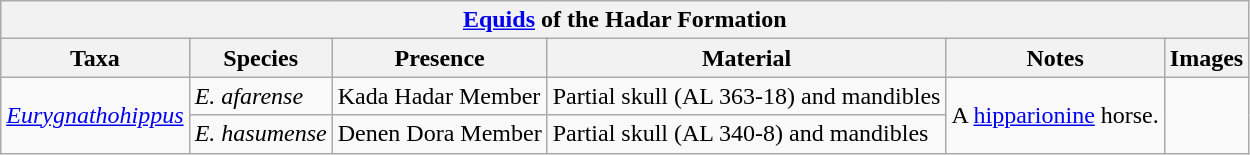<table class="wikitable" align="center">
<tr>
<th colspan="6" align="center"><strong><a href='#'>Equids</a></strong> of the Hadar Formation</th>
</tr>
<tr>
<th>Taxa</th>
<th>Species</th>
<th>Presence</th>
<th>Material</th>
<th>Notes</th>
<th>Images</th>
</tr>
<tr>
<td rowspan= "2"><em><a href='#'>Eurygnathohippus</a></em></td>
<td><em>E. afarense</em></td>
<td>Kada Hadar Member</td>
<td>Partial skull (AL 363-18) and mandibles</td>
<td rowspan = "2">A <a href='#'>hipparionine</a> horse.</td>
<td rowspan = "2"></td>
</tr>
<tr>
<td><em>E. hasumense</em></td>
<td>Denen Dora Member</td>
<td>Partial skull (AL 340-8) and mandibles</td>
</tr>
</table>
